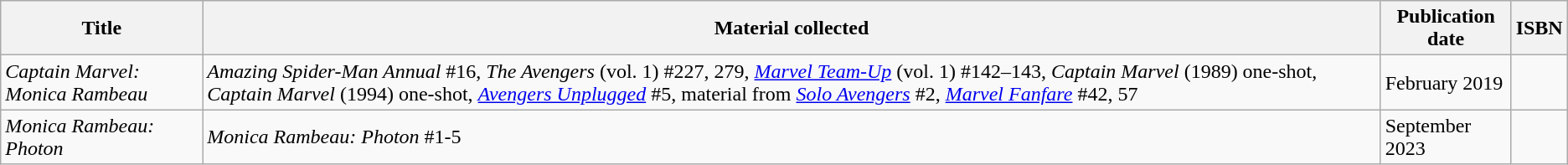<table class="wikitable">
<tr>
<th>Title</th>
<th>Material collected</th>
<th>Publication date</th>
<th>ISBN</th>
</tr>
<tr>
<td><em>Captain Marvel: Monica Rambeau</em></td>
<td><em>Amazing Spider-Man Annual</em> #16, <em>The Avengers</em> (vol. 1) #227, 279, <em><a href='#'>Marvel Team-Up</a></em> (vol. 1) #142–143, <em>Captain Marvel</em> (1989) one-shot, <em>Captain Marvel</em> (1994) one-shot, <em><a href='#'>Avengers Unplugged</a></em> #5, material from <em><a href='#'>Solo Avengers</a></em> #2, <em><a href='#'>Marvel Fanfare</a></em> #42, 57</td>
<td>February 2019</td>
<td></td>
</tr>
<tr>
<td><em>Monica Rambeau: Photon</em></td>
<td><em>Monica Rambeau: Photon</em> #1-5</td>
<td>September 2023</td>
<td></td>
</tr>
</table>
